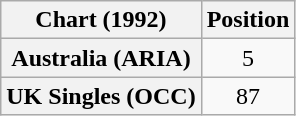<table class="wikitable plainrowheaders" style="text-align:center">
<tr>
<th>Chart (1992)</th>
<th>Position</th>
</tr>
<tr>
<th scope="row">Australia (ARIA)</th>
<td>5</td>
</tr>
<tr>
<th scope="row">UK Singles (OCC)</th>
<td>87</td>
</tr>
</table>
